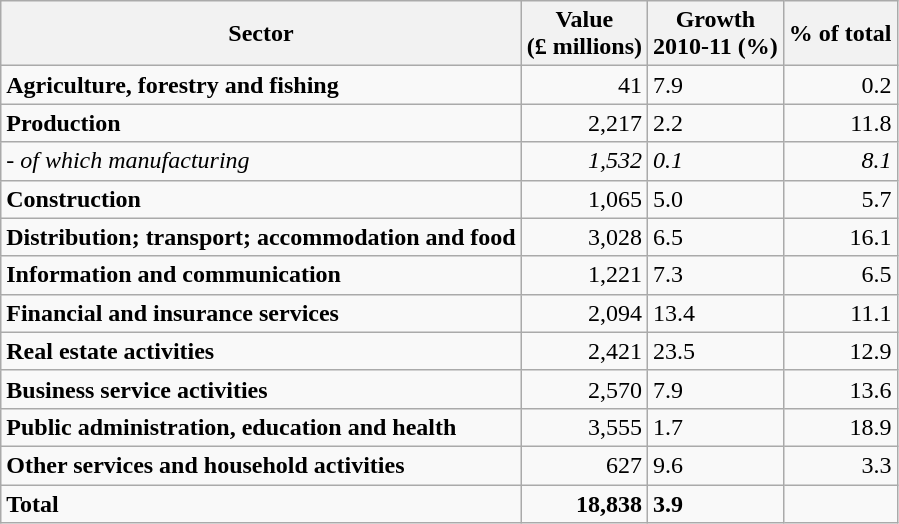<table class="wikitable sortable">
<tr>
<th><strong>Sector</strong></th>
<th align="right"><strong>Value <br>(£ millions)</strong></th>
<th align="right"><strong>Growth <br>2010-11 (%)</strong></th>
<th align="right"><strong>% of total </strong></th>
</tr>
<tr>
<td><strong>Agriculture, forestry and fishing </strong></td>
<td align="right">41</td>
<td>7.9</td>
<td align="right">0.2</td>
</tr>
<tr>
<td><strong>Production</strong></td>
<td align="right">2,217</td>
<td>2.2</td>
<td align="right">11.8</td>
</tr>
<tr>
<td><em>- of which manufacturing</em></td>
<td align="right"><em>1,532</em></td>
<td><em>0.1 </em></td>
<td align="right"><em>8.1</em></td>
</tr>
<tr>
<td><strong>Construction </strong></td>
<td align="right">1,065</td>
<td>5.0</td>
<td align="right">5.7</td>
</tr>
<tr>
<td><strong>Distribution; transport; accommodation and food </strong></td>
<td align="right">3,028</td>
<td>6.5</td>
<td align="right">16.1</td>
</tr>
<tr>
<td><strong>Information and communication</strong></td>
<td align="right">1,221</td>
<td>7.3</td>
<td align="right">6.5</td>
</tr>
<tr>
<td><strong>Financial and insurance services </strong></td>
<td align="right">2,094</td>
<td>13.4</td>
<td align="right">11.1</td>
</tr>
<tr>
<td><strong>Real estate activities </strong></td>
<td align="right">2,421</td>
<td>23.5</td>
<td align="right">12.9</td>
</tr>
<tr>
<td><strong>Business service activities</strong></td>
<td align="right">2,570</td>
<td>7.9</td>
<td align="right">13.6</td>
</tr>
<tr>
<td><strong>Public administration, education and health </strong></td>
<td align="right">3,555</td>
<td>1.7</td>
<td align="right">18.9</td>
</tr>
<tr>
<td><strong>Other services and household activities</strong></td>
<td align="right">627</td>
<td>9.6</td>
<td align="right">3.3</td>
</tr>
<tr>
<td><strong>Total</strong></td>
<td align="right"><strong>18,838 </strong></td>
<td><strong>3.9</strong></td>
<td></td>
</tr>
</table>
